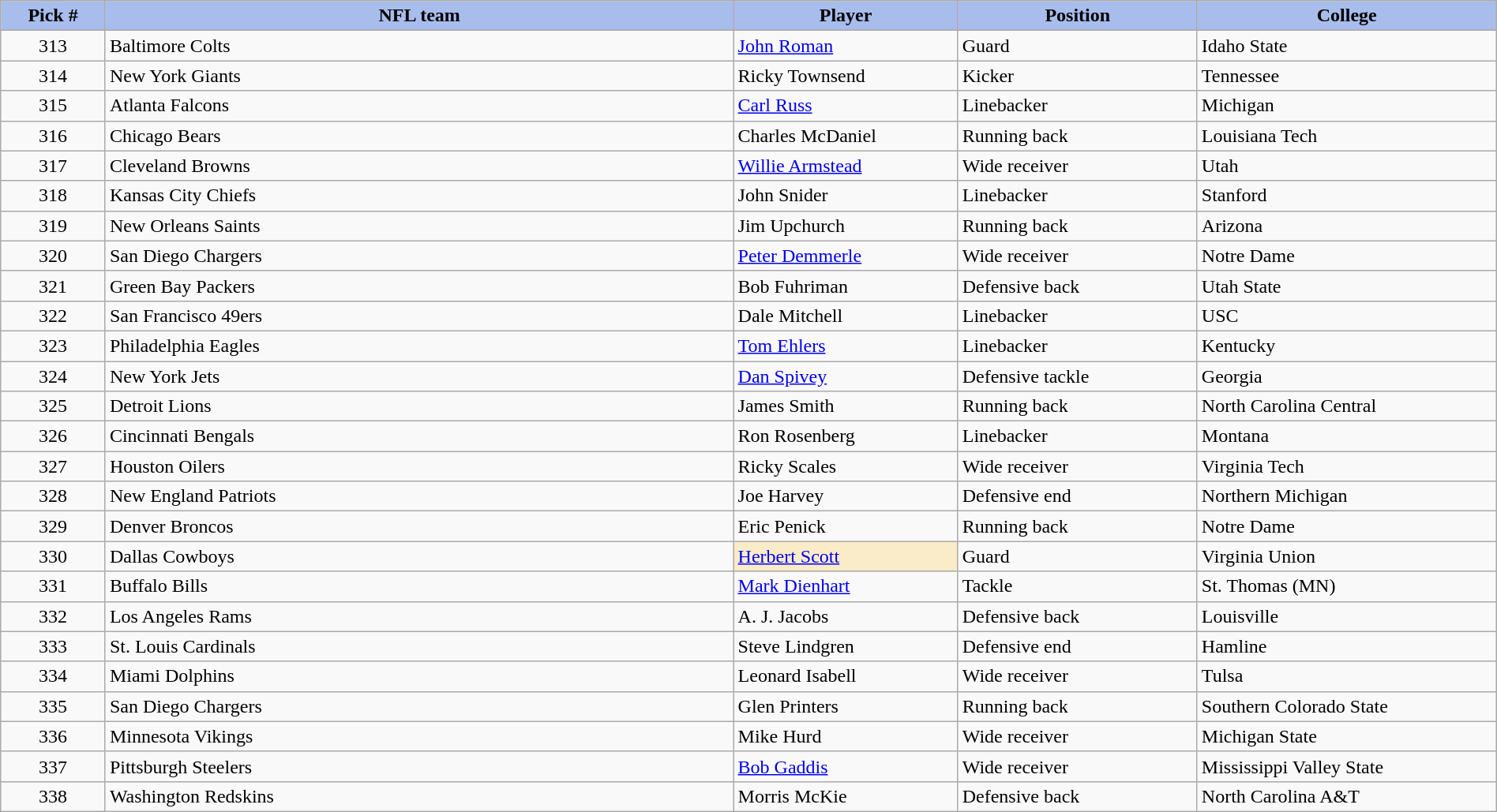<table class="wikitable sortable sortable" style="width: 100%">
<tr>
<th style="background:#A8BDEC;" width=7%>Pick #</th>
<th width=42% style="background:#A8BDEC;">NFL team</th>
<th width=15% style="background:#A8BDEC;">Player</th>
<th width=16% style="background:#A8BDEC;">Position</th>
<th width=20% style="background:#A8BDEC;">College</th>
</tr>
<tr>
<td align=center>313</td>
<td>Baltimore Colts</td>
<td><a href='#'>John Roman</a></td>
<td>Guard</td>
<td>Idaho State</td>
</tr>
<tr>
<td align=center>314</td>
<td>New York Giants</td>
<td>Ricky Townsend</td>
<td>Kicker</td>
<td>Tennessee</td>
</tr>
<tr>
<td align=center>315</td>
<td>Atlanta Falcons</td>
<td><a href='#'>Carl Russ</a></td>
<td>Linebacker</td>
<td>Michigan</td>
</tr>
<tr>
<td align=center>316</td>
<td>Chicago Bears</td>
<td>Charles McDaniel</td>
<td>Running back</td>
<td>Louisiana Tech</td>
</tr>
<tr>
<td align=center>317</td>
<td>Cleveland Browns</td>
<td><a href='#'>Willie Armstead</a></td>
<td>Wide receiver</td>
<td>Utah</td>
</tr>
<tr>
<td align=center>318</td>
<td>Kansas City Chiefs</td>
<td>John Snider</td>
<td>Linebacker</td>
<td>Stanford</td>
</tr>
<tr>
<td align=center>319</td>
<td>New Orleans Saints</td>
<td>Jim Upchurch</td>
<td>Running back</td>
<td>Arizona</td>
</tr>
<tr>
<td align=center>320</td>
<td>San Diego Chargers</td>
<td><a href='#'>Peter Demmerle</a></td>
<td>Wide receiver</td>
<td>Notre Dame</td>
</tr>
<tr>
<td align=center>321</td>
<td>Green Bay Packers</td>
<td>Bob Fuhriman</td>
<td>Defensive back</td>
<td>Utah State</td>
</tr>
<tr>
<td align=center>322</td>
<td>San Francisco 49ers</td>
<td>Dale Mitchell</td>
<td>Linebacker</td>
<td>USC</td>
</tr>
<tr>
<td align=center>323</td>
<td>Philadelphia Eagles</td>
<td><a href='#'>Tom Ehlers</a></td>
<td>Linebacker</td>
<td>Kentucky</td>
</tr>
<tr>
<td align=center>324</td>
<td>New York Jets</td>
<td><a href='#'>Dan Spivey</a></td>
<td>Defensive tackle</td>
<td>Georgia</td>
</tr>
<tr>
<td align=center>325</td>
<td>Detroit Lions</td>
<td>James Smith</td>
<td>Running back</td>
<td>North Carolina Central</td>
</tr>
<tr>
<td align=center>326</td>
<td>Cincinnati Bengals</td>
<td>Ron Rosenberg</td>
<td>Linebacker</td>
<td>Montana</td>
</tr>
<tr>
<td align=center>327</td>
<td>Houston Oilers</td>
<td>Ricky Scales</td>
<td>Wide receiver</td>
<td>Virginia Tech</td>
</tr>
<tr>
<td align=center>328</td>
<td>New England Patriots</td>
<td>Joe Harvey</td>
<td>Defensive end</td>
<td>Northern Michigan</td>
</tr>
<tr>
<td align=center>329</td>
<td>Denver Broncos</td>
<td>Eric Penick</td>
<td>Running back</td>
<td>Notre Dame</td>
</tr>
<tr>
<td align=center>330</td>
<td>Dallas Cowboys</td>
<td bgcolor="#faecc8"><a href='#'>Herbert Scott</a></td>
<td>Guard</td>
<td>Virginia Union</td>
</tr>
<tr>
<td align=center>331</td>
<td>Buffalo Bills</td>
<td><a href='#'>Mark Dienhart</a></td>
<td>Tackle</td>
<td>St. Thomas (MN)</td>
</tr>
<tr>
<td align=center>332</td>
<td>Los Angeles Rams</td>
<td>A. J. Jacobs</td>
<td>Defensive back</td>
<td>Louisville</td>
</tr>
<tr>
<td align=center>333</td>
<td>St. Louis Cardinals</td>
<td>Steve Lindgren</td>
<td>Defensive end</td>
<td>Hamline</td>
</tr>
<tr>
<td align=center>334</td>
<td>Miami Dolphins</td>
<td>Leonard Isabell</td>
<td>Wide receiver</td>
<td>Tulsa</td>
</tr>
<tr>
<td align=center>335</td>
<td>San Diego Chargers</td>
<td>Glen Printers</td>
<td>Running back</td>
<td>Southern Colorado State</td>
</tr>
<tr>
<td align=center>336</td>
<td>Minnesota Vikings</td>
<td>Mike Hurd</td>
<td>Wide receiver</td>
<td>Michigan State</td>
</tr>
<tr>
<td align=center>337</td>
<td>Pittsburgh Steelers</td>
<td><a href='#'>Bob Gaddis</a></td>
<td>Wide receiver</td>
<td>Mississippi Valley State</td>
</tr>
<tr>
<td align=center>338</td>
<td>Washington Redskins</td>
<td>Morris McKie</td>
<td>Defensive back</td>
<td>North Carolina A&T</td>
</tr>
</table>
